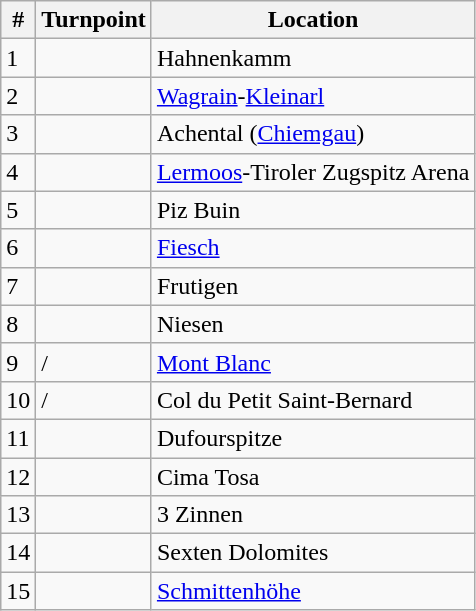<table class="wikitable">
<tr>
<th>#</th>
<th>Turnpoint</th>
<th>Location</th>
</tr>
<tr>
<td>1</td>
<td></td>
<td>Hahnenkamm</td>
</tr>
<tr>
<td>2</td>
<td></td>
<td><a href='#'>Wagrain</a>-<a href='#'>Kleinarl</a></td>
</tr>
<tr>
<td>3</td>
<td></td>
<td>Achental (<a href='#'>Chiemgau</a>)</td>
</tr>
<tr>
<td>4</td>
<td></td>
<td><a href='#'>Lermoos</a>-Tiroler Zugspitz Arena</td>
</tr>
<tr>
<td>5</td>
<td></td>
<td>Piz Buin</td>
</tr>
<tr>
<td>6</td>
<td></td>
<td><a href='#'>Fiesch</a></td>
</tr>
<tr>
<td>7</td>
<td></td>
<td>Frutigen</td>
</tr>
<tr>
<td>8</td>
<td></td>
<td>Niesen</td>
</tr>
<tr>
<td>9</td>
<td>/</td>
<td><a href='#'>Mont Blanc</a></td>
</tr>
<tr>
<td>10</td>
<td>/</td>
<td>Col du Petit Saint-Bernard</td>
</tr>
<tr>
<td>11</td>
<td></td>
<td>Dufourspitze</td>
</tr>
<tr>
<td>12</td>
<td></td>
<td>Cima Tosa</td>
</tr>
<tr>
<td>13</td>
<td></td>
<td>3 Zinnen</td>
</tr>
<tr>
<td>14</td>
<td></td>
<td>Sexten Dolomites</td>
</tr>
<tr>
<td>15</td>
<td></td>
<td><a href='#'>Schmittenhöhe</a></td>
</tr>
</table>
